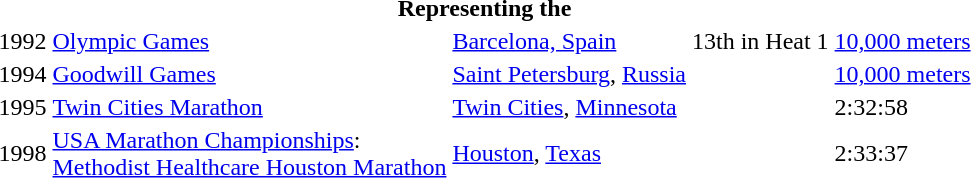<table>
<tr>
<th colspan="5">Representing the </th>
</tr>
<tr>
<td>1992</td>
<td><a href='#'>Olympic Games</a></td>
<td><a href='#'>Barcelona, Spain</a></td>
<td>13th in Heat 1</td>
<td><a href='#'>10,000 meters</a></td>
</tr>
<tr>
<td>1994</td>
<td><a href='#'>Goodwill Games</a></td>
<td><a href='#'>Saint Petersburg</a>, <a href='#'>Russia</a></td>
<td></td>
<td><a href='#'>10,000 meters</a></td>
</tr>
<tr>
<td>1995</td>
<td><a href='#'>Twin Cities Marathon</a></td>
<td><a href='#'>Twin Cities</a>, <a href='#'>Minnesota</a></td>
<td></td>
<td>2:32:58</td>
</tr>
<tr>
<td>1998</td>
<td><a href='#'>USA Marathon Championships</a>:<br><a href='#'>Methodist Healthcare Houston Marathon</a></td>
<td><a href='#'>Houston</a>, <a href='#'>Texas</a></td>
<td></td>
<td>2:33:37 </td>
</tr>
</table>
